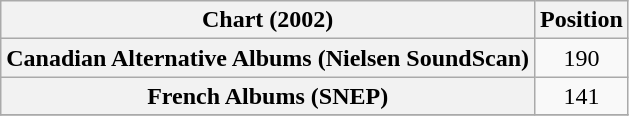<table class="wikitable plainrowheaders">
<tr>
<th scope="col">Chart (2002)</th>
<th scope="col">Position</th>
</tr>
<tr>
<th scope="row">Canadian Alternative Albums (Nielsen SoundScan)</th>
<td align=center>190</td>
</tr>
<tr>
<th scope="row">French Albums (SNEP)</th>
<td align="center">141</td>
</tr>
<tr>
</tr>
</table>
